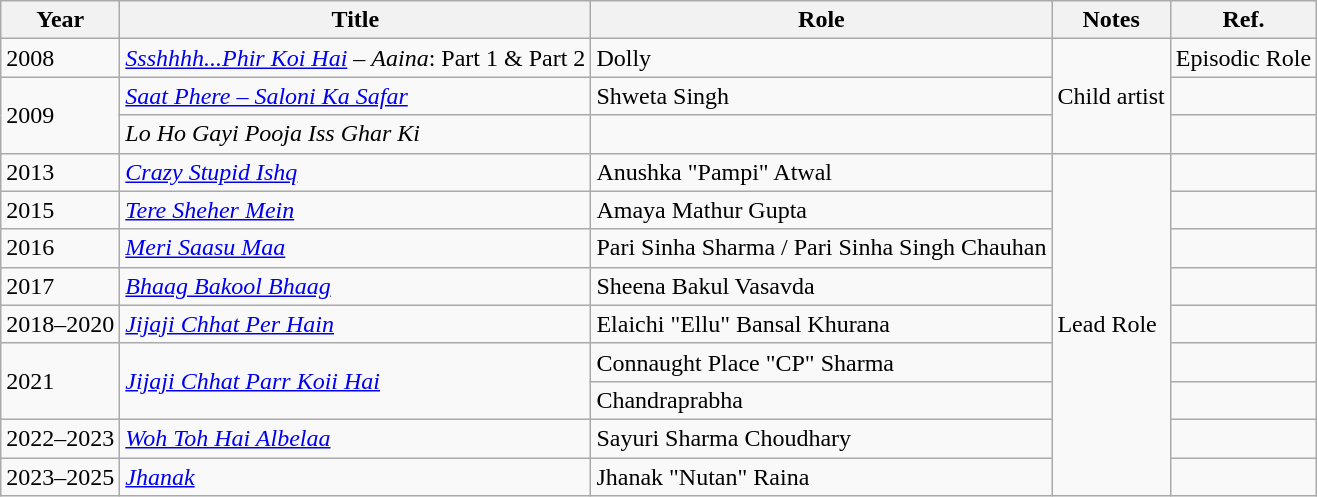<table class="wikitable sortable">
<tr>
<th>Year</th>
<th>Title</th>
<th>Role</th>
<th class="unsortable">Notes</th>
<th class="unsortable">Ref.</th>
</tr>
<tr>
<td>2008</td>
<td><em><a href='#'>Ssshhhh...Phir Koi Hai</a></em> – <em>Aaina</em>: Part 1 & Part 2</td>
<td>Dolly</td>
<td rowspan = "3">Child artist</td>
<td>Episodic Role</td>
</tr>
<tr>
<td rowspan = "2">2009</td>
<td><em><a href='#'>Saat Phere – Saloni Ka Safar</a></em></td>
<td>Shweta Singh</td>
<td></td>
</tr>
<tr>
<td><em>Lo Ho Gayi Pooja Iss Ghar Ki</em></td>
<td></td>
<td></td>
</tr>
<tr>
<td>2013</td>
<td><em><a href='#'>Crazy Stupid Ishq</a></em></td>
<td>Anushka "Pampi" Atwal</td>
<td rowspan = "9">Lead Role</td>
<td></td>
</tr>
<tr>
<td>2015</td>
<td><em><a href='#'>Tere Sheher Mein</a></em></td>
<td>Amaya Mathur Gupta</td>
<td></td>
</tr>
<tr>
<td>2016</td>
<td><em><a href='#'>Meri Saasu Maa</a></em></td>
<td>Pari Sinha Sharma / Pari Sinha Singh Chauhan</td>
<td></td>
</tr>
<tr>
<td>2017</td>
<td><em><a href='#'>Bhaag Bakool Bhaag</a></em></td>
<td>Sheena Bakul Vasavda</td>
<td></td>
</tr>
<tr>
<td>2018–2020</td>
<td><em><a href='#'>Jijaji Chhat Per Hain</a></em></td>
<td>Elaichi "Ellu" Bansal Khurana</td>
<td></td>
</tr>
<tr>
<td rowspan = "2">2021</td>
<td rowspan = "2"><em><a href='#'>Jijaji Chhat Parr Koii Hai</a></em></td>
<td>Connaught Place "CP" Sharma</td>
<td></td>
</tr>
<tr>
<td>Chandraprabha</td>
<td></td>
</tr>
<tr>
<td>2022–2023</td>
<td><em><a href='#'>Woh Toh Hai Albelaa</a></em></td>
<td>Sayuri Sharma Choudhary</td>
<td></td>
</tr>
<tr>
<td>2023–2025</td>
<td><em><a href='#'>Jhanak</a></em></td>
<td>Jhanak "Nutan" Raina</td>
<td></td>
</tr>
</table>
